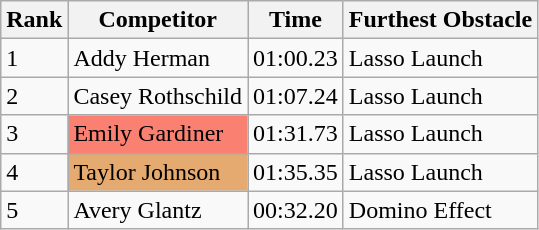<table class="wikitable sortable mw-collapsible" style="display: inline-table;">
<tr>
<th>Rank</th>
<th>Competitor</th>
<th>Time</th>
<th>Furthest Obstacle</th>
</tr>
<tr>
<td>1</td>
<td>Addy Herman</td>
<td>01:00.23</td>
<td>Lasso Launch</td>
</tr>
<tr>
<td>2</td>
<td>Casey Rothschild</td>
<td>01:07.24</td>
<td>Lasso Launch</td>
</tr>
<tr>
<td>3</td>
<td style="background-color:#FA8072">Emily Gardiner</td>
<td>01:31.73</td>
<td>Lasso Launch</td>
</tr>
<tr>
<td>4</td>
<td style="background-color:#E5AA70">Taylor Johnson</td>
<td>01:35.35</td>
<td>Lasso Launch</td>
</tr>
<tr>
<td>5</td>
<td>Avery Glantz</td>
<td>00:32.20</td>
<td>Domino Effect</td>
</tr>
</table>
